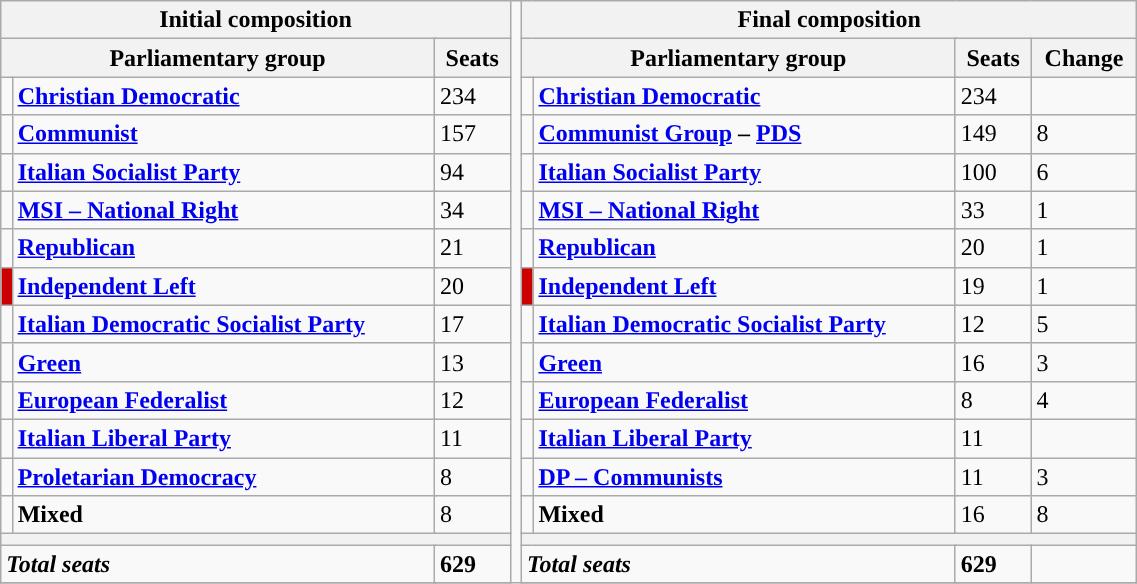<table class="wikitable" style="width : 60%;">
<tr>
<th colspan="4">Initial composition</th>
<td rowspan="30" style="width : 1%;"></td>
<th colspan="5">Final composition</th>
</tr>
<tr>
<th colspan="3">Parliamentary group</th>
<th>Seats</th>
<th colspan="3">Parliamentary group</th>
<th>Seats</th>
<th>Change</th>
</tr>
<tr>
<td></td>
<td colspan = "2"><strong><a href='#'>Christian Democratic</a></strong></td>
<td>234</td>
<td></td>
<td colspan = "2"><strong><a href='#'>Christian Democratic</a></strong></td>
<td>234</td>
<td></td>
</tr>
<tr>
<td></td>
<td colspan = "2"><strong><a href='#'>Communist</a></strong></td>
<td>157</td>
<td></td>
<td colspan = "2"><strong><a href='#'>Communist Group</a> – <a href='#'>PDS</a></strong></td>
<td>149</td>
<td> 8</td>
</tr>
<tr>
<td></td>
<td colspan = "2"><strong><a href='#'>Italian Socialist Party</a></strong></td>
<td>94</td>
<td></td>
<td colspan = "2"><strong><a href='#'>Italian Socialist Party</a></strong></td>
<td>100</td>
<td> 6</td>
</tr>
<tr>
<td></td>
<td colspan = "2"><strong><a href='#'>MSI – National Right</a></strong></td>
<td>34</td>
<td></td>
<td colspan = "2"><strong><a href='#'>MSI – National Right</a></strong></td>
<td>33</td>
<td> 1</td>
</tr>
<tr>
<td></td>
<td colspan = "2"><strong><a href='#'>Republican</a></strong></td>
<td>21</td>
<td></td>
<td colspan = "2"><strong><a href='#'>Republican</a></strong></td>
<td>20</td>
<td> 1</td>
</tr>
<tr>
<td bgcolor="#CC0000" width=1%></td>
<td colspan = "2"><strong><a href='#'>Independent Left</a></strong></td>
<td>20</td>
<td bgcolor="#CC0000" width=1%></td>
<td colspan = "2"><strong><a href='#'>Independent Left</a></strong></td>
<td>19</td>
<td> 1</td>
</tr>
<tr>
<td></td>
<td colspan = "2"><strong><a href='#'>Italian Democratic Socialist Party</a></strong></td>
<td>17</td>
<td></td>
<td colspan = "2"><strong><a href='#'>Italian Democratic Socialist Party</a></strong></td>
<td>12</td>
<td> 5</td>
</tr>
<tr>
<td></td>
<td colspan = "2"><strong><a href='#'>Green</a></strong></td>
<td>13</td>
<td></td>
<td colspan = "2"><strong><a href='#'>Green</a></strong></td>
<td>16</td>
<td> 3</td>
</tr>
<tr>
<td></td>
<td colspan = "2"><strong><a href='#'>European Federalist</a></strong></td>
<td>12</td>
<td></td>
<td colspan = "2"><strong><a href='#'>European Federalist</a></strong></td>
<td>8</td>
<td> 4</td>
</tr>
<tr>
<td></td>
<td colspan = "2"><strong><a href='#'>Italian Liberal Party</a></strong></td>
<td>11</td>
<td></td>
<td colspan = "2"><strong><a href='#'>Italian Liberal Party</a></strong></td>
<td>11</td>
<td></td>
</tr>
<tr>
<td></td>
<td colspan = "2"><strong><a href='#'>Proletarian Democracy</a></strong></td>
<td>8</td>
<td></td>
<td colspan = "2"><strong><a href='#'>DP – Communists</a></strong></td>
<td>11</td>
<td> 3</td>
</tr>
<tr>
<td></td>
<td colspan = "2"><strong>Mixed</strong></td>
<td>8</td>
<td></td>
<td colspan = "2"><strong>Mixed</strong></td>
<td>16</td>
<td> 8</td>
</tr>
<tr>
<th colspan="4"></th>
<th colspan="5"></th>
</tr>
<tr>
<td colspan="3"><strong><em>Total seats</em></strong></td>
<td><strong>629</strong></td>
<td colspan="3"><strong><em>Total seats</em></strong></td>
<td><strong>629</strong></td>
<td></td>
</tr>
<tr>
</tr>
</table>
